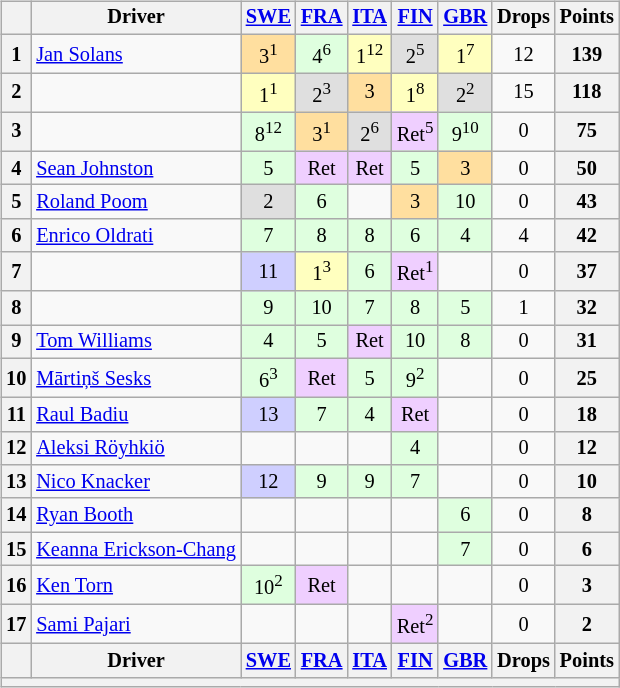<table>
<tr>
<td><br><table class="wikitable" style="font-size: 85%; text-align: center;">
<tr valign="top">
<th valign="middle"></th>
<th valign="middle">Driver</th>
<th><a href='#'>SWE</a><br></th>
<th><a href='#'>FRA</a><br></th>
<th><a href='#'>ITA</a><br></th>
<th><a href='#'>FIN</a><br></th>
<th><a href='#'>GBR</a><br></th>
<th valign="middle">Drops</th>
<th valign="middle">Points</th>
</tr>
<tr>
<th>1</th>
<td align="left"> <a href='#'>Jan Solans</a></td>
<td style="background:#ffdf9f;">3<sup>1</sup></td>
<td style="background:#dfffdf;">4<sup>6</sup></td>
<td style="background:#ffffbf;">1<sup>12</sup></td>
<td style="background:#dfdfdf;">2<sup>5</sup></td>
<td style="background:#ffffbf;">1<sup>7</sup></td>
<td>12</td>
<th>139</th>
</tr>
<tr>
<th>2</th>
<td align="left"></td>
<td style="background:#ffffbf;">1<sup>1</sup></td>
<td style="background:#dfdfdf;">2<sup>3</sup></td>
<td style="background:#ffdf9f;">3</td>
<td style="background:#ffffbf;">1<sup>8</sup></td>
<td style="background:#dfdfdf;">2<sup>2</sup></td>
<td>15</td>
<th>118</th>
</tr>
<tr>
<th>3</th>
<td align="left"></td>
<td style="background:#dfffdf;">8<sup>12</sup></td>
<td style="background:#ffdf9f;">3<sup>1</sup></td>
<td style="background:#dfdfdf;">2<sup>6</sup></td>
<td style="background:#efcfff;">Ret<sup>5</sup></td>
<td style="background:#dfffdf;">9<sup>10</sup></td>
<td>0</td>
<th>75</th>
</tr>
<tr>
<th>4</th>
<td align="left"> <a href='#'>Sean Johnston</a></td>
<td style="background:#dfffdf;">5</td>
<td style="background:#efcfff;">Ret</td>
<td style="background:#efcfff;">Ret</td>
<td style="background:#dfffdf;">5</td>
<td style="background:#ffdf9f;">3</td>
<td>0</td>
<th>50</th>
</tr>
<tr>
<th>5</th>
<td align="left"> <a href='#'>Roland Poom</a></td>
<td style="background:#dfdfdf;">2</td>
<td style="background:#dfffdf;">6</td>
<td></td>
<td style="background:#ffdf9f;">3</td>
<td style="background:#dfffdf;">10</td>
<td>0</td>
<th>43</th>
</tr>
<tr>
<th>6</th>
<td align="left"> <a href='#'>Enrico Oldrati</a></td>
<td style="background:#dfffdf;">7</td>
<td style="background:#dfffdf;">8</td>
<td style="background:#dfffdf;">8</td>
<td style="background:#dfffdf;">6</td>
<td style="background:#dfffdf;">4</td>
<td>4</td>
<th>42</th>
</tr>
<tr>
<th>7</th>
<td align="left"></td>
<td style="background:#cfcfff;">11</td>
<td style="background:#ffffbf;">1<sup>3</sup></td>
<td style="background:#dfffdf;">6</td>
<td style="background:#efcfff;">Ret<sup>1</sup></td>
<td></td>
<td>0</td>
<th>37</th>
</tr>
<tr>
<th>8</th>
<td align="left"></td>
<td style="background:#dfffdf;">9</td>
<td style="background:#dfffdf;">10</td>
<td style="background:#dfffdf;">7</td>
<td style="background:#dfffdf;">8</td>
<td style="background:#dfffdf;">5</td>
<td>1</td>
<th>32</th>
</tr>
<tr>
<th>9</th>
<td align="left"> <a href='#'>Tom Williams</a></td>
<td style="background:#dfffdf;">4</td>
<td style="background:#dfffdf;">5</td>
<td style="background:#efcfff;">Ret</td>
<td style="background:#dfffdf;">10</td>
<td style="background:#dfffdf;">8</td>
<td>0</td>
<th>31</th>
</tr>
<tr>
<th>10</th>
<td align="left"> <a href='#'>Mārtiņš Sesks</a></td>
<td style="background:#dfffdf;">6<sup>3</sup></td>
<td style="background:#efcfff;">Ret</td>
<td style="background:#dfffdf;">5</td>
<td style="background:#dfffdf;">9<sup>2</sup></td>
<td></td>
<td>0</td>
<th>25</th>
</tr>
<tr>
<th>11</th>
<td align="left"> <a href='#'>Raul Badiu</a></td>
<td style="background:#cfcfff;">13</td>
<td style="background:#dfffdf;">7</td>
<td style="background:#dfffdf;">4</td>
<td style="background:#efcfff;">Ret</td>
<td></td>
<td>0</td>
<th>18</th>
</tr>
<tr>
<th>12</th>
<td align="left"> <a href='#'>Aleksi Röyhkiö</a></td>
<td></td>
<td></td>
<td></td>
<td style="background:#dfffdf;">4</td>
<td></td>
<td>0</td>
<th>12</th>
</tr>
<tr>
<th>13</th>
<td align="left"> <a href='#'>Nico Knacker</a></td>
<td style="background:#cfcfff;">12</td>
<td style="background:#dfffdf;">9</td>
<td style="background:#dfffdf;">9</td>
<td style="background:#dfffdf;">7</td>
<td></td>
<td>0</td>
<th>10</th>
</tr>
<tr>
<th>14</th>
<td align="left"> <a href='#'>Ryan Booth</a></td>
<td></td>
<td></td>
<td></td>
<td></td>
<td style="background:#dfffdf;">6</td>
<td>0</td>
<th>8</th>
</tr>
<tr>
<th>15</th>
<td align="left" nowrap> <a href='#'>Keanna Erickson-Chang</a></td>
<td></td>
<td></td>
<td></td>
<td></td>
<td style="background:#dfffdf;">7</td>
<td>0</td>
<th>6</th>
</tr>
<tr>
<th>16</th>
<td align="left"> <a href='#'>Ken Torn</a></td>
<td style="background:#dfffdf;">10<sup>2</sup></td>
<td style="background:#efcfff;">Ret</td>
<td></td>
<td></td>
<td></td>
<td>0</td>
<th>3</th>
</tr>
<tr>
<th>17</th>
<td align="left"> <a href='#'>Sami Pajari</a></td>
<td></td>
<td></td>
<td></td>
<td style="background:#efcfff;">Ret<sup>2</sup></td>
<td></td>
<td>0</td>
<th>2</th>
</tr>
<tr valign="top">
<th valign="middle"></th>
<th valign="middle">Driver</th>
<th><a href='#'>SWE</a><br></th>
<th><a href='#'>FRA</a><br></th>
<th><a href='#'>ITA</a><br></th>
<th><a href='#'>FIN</a><br></th>
<th><a href='#'>GBR</a><br></th>
<th valign="middle">Drops</th>
<th valign="middle">Points</th>
</tr>
<tr>
<th colspan="9"></th>
</tr>
</table>
</td>
<td valign="top"><br></td>
</tr>
</table>
